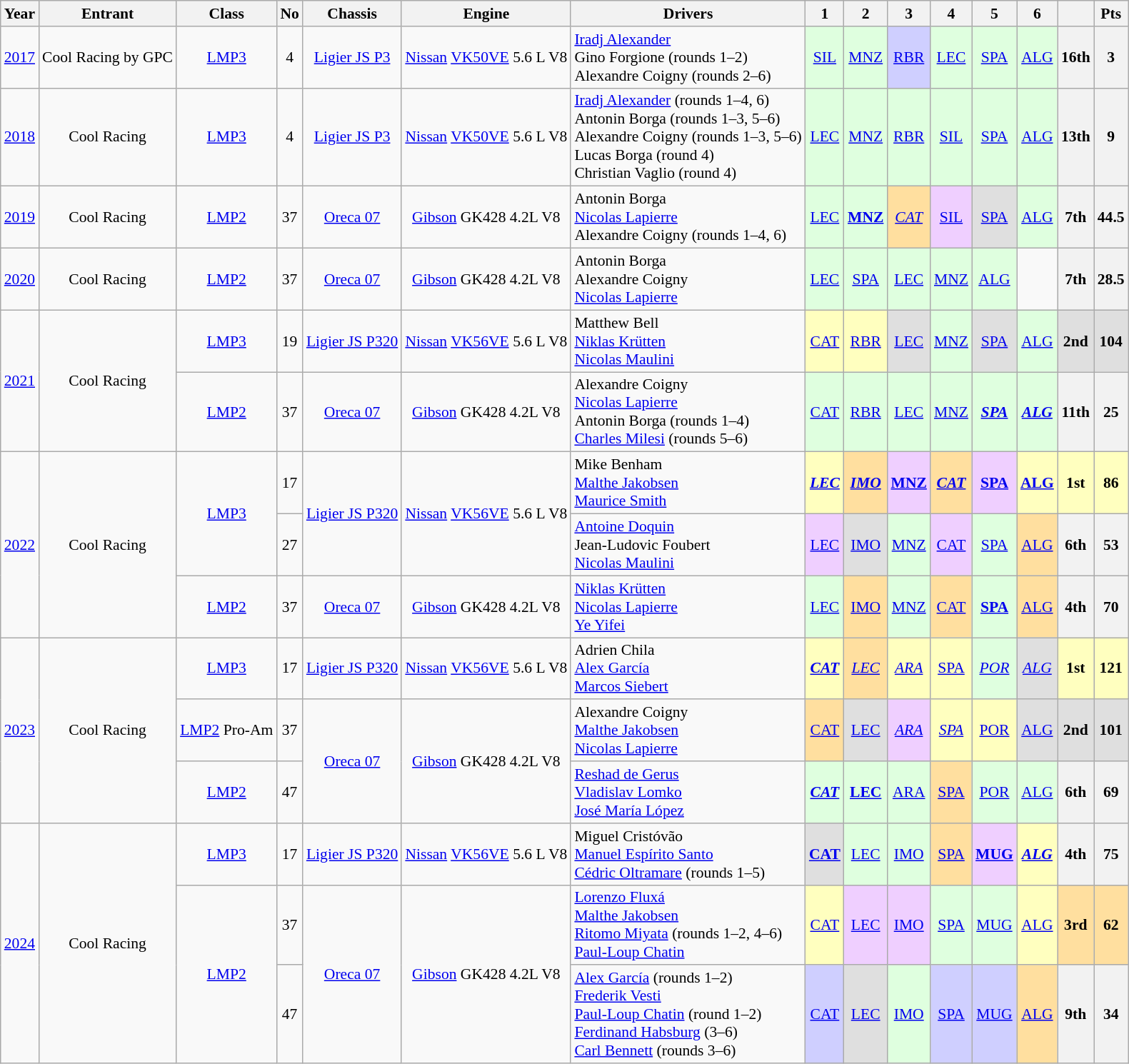<table class="wikitable" style="font-size: 90%; text-align:center">
<tr>
<th>Year</th>
<th>Entrant</th>
<th>Class</th>
<th>No</th>
<th>Chassis</th>
<th>Engine</th>
<th>Drivers</th>
<th>1</th>
<th>2</th>
<th>3</th>
<th>4</th>
<th>5</th>
<th>6</th>
<th></th>
<th>Pts</th>
</tr>
<tr>
<td><a href='#'>2017</a></td>
<td> Cool Racing by GPC</td>
<td><a href='#'>LMP3</a></td>
<td>4</td>
<td><a href='#'>Ligier JS P3</a></td>
<td><a href='#'>Nissan</a> <a href='#'>VK50VE</a> 5.6 L V8</td>
<td align="left"> <a href='#'>Iradj Alexander</a><br> Gino Forgione (rounds 1–2)<br> Alexandre Coigny (rounds 2–6)</td>
<td style="background:#DFFFDF;"><a href='#'>SIL</a><br></td>
<td style="background:#DFFFDF;"><a href='#'>MNZ</a><br></td>
<td style="background:#CFCFFF;"><a href='#'>RBR</a><br></td>
<td style="background:#DFFFDF;"><a href='#'>LEC</a><br></td>
<td style="background:#DFFFDF;"><a href='#'>SPA</a><br></td>
<td style="background:#DFFFDF;"><a href='#'>ALG</a><br></td>
<th>16th</th>
<th>3</th>
</tr>
<tr>
<td><a href='#'>2018</a></td>
<td> Cool Racing</td>
<td><a href='#'>LMP3</a></td>
<td>4</td>
<td><a href='#'>Ligier JS P3</a></td>
<td><a href='#'>Nissan</a> <a href='#'>VK50VE</a> 5.6 L V8</td>
<td align="left"> <a href='#'>Iradj Alexander</a> (rounds 1–4, 6)<br> Antonin Borga (rounds 1–3, 5–6)<br> Alexandre Coigny (rounds 1–3, 5–6)<br> Lucas Borga (round 4)<br> Christian Vaglio (round 4)</td>
<td style="background:#DFFFDF;"><a href='#'>LEC</a><br></td>
<td style="background:#DFFFDF;"><a href='#'>MNZ</a><br></td>
<td style="background:#DFFFDF;"><a href='#'>RBR</a><br></td>
<td style="background:#DFFFDF;"><a href='#'>SIL</a><br></td>
<td style="background:#DFFFDF;"><a href='#'>SPA</a><br></td>
<td style="background:#DFFFDF;"><a href='#'>ALG</a><br></td>
<th>13th</th>
<th>9</th>
</tr>
<tr>
<td><a href='#'>2019</a></td>
<td> Cool Racing</td>
<td><a href='#'>LMP2</a></td>
<td>37</td>
<td><a href='#'>Oreca 07</a></td>
<td><a href='#'>Gibson</a> GK428 4.2L V8</td>
<td align="left"> Antonin Borga<br> <a href='#'>Nicolas Lapierre</a><br> Alexandre Coigny (rounds 1–4, 6)</td>
<td style="background:#DFFFDF;"><a href='#'>LEC</a><br></td>
<td style="background:#DFFFDF;"><strong><a href='#'>MNZ</a></strong><br></td>
<td style="background:#FFDF9F;"><em><a href='#'>CAT</a></em><br></td>
<td style="background:#EFCFFF;"><a href='#'>SIL</a><br></td>
<td style="background:#DFDFDF;"><a href='#'>SPA</a><br></td>
<td style="background:#DFFFDF;"><a href='#'>ALG</a><br></td>
<th>7th</th>
<th>44.5</th>
</tr>
<tr>
<td><a href='#'>2020</a></td>
<td> Cool Racing</td>
<td><a href='#'>LMP2</a></td>
<td>37</td>
<td><a href='#'>Oreca 07</a></td>
<td><a href='#'>Gibson</a> GK428 4.2L V8</td>
<td align="left"> Antonin Borga<br> Alexandre Coigny<br> <a href='#'>Nicolas Lapierre</a></td>
<td style="background:#DFFFDF;"><a href='#'>LEC</a><br></td>
<td style="background:#DFFFDF;"><a href='#'>SPA</a><br></td>
<td style="background:#DFFFDF;"><a href='#'>LEC</a><br></td>
<td style="background:#DFFFDF;"><a href='#'>MNZ</a><br></td>
<td style="background:#DFFFDF;"><a href='#'>ALG</a><br></td>
<td></td>
<th>7th</th>
<th>28.5</th>
</tr>
<tr>
<td rowspan="2"><a href='#'>2021</a></td>
<td rowspan="2"> Cool Racing</td>
<td><a href='#'>LMP3</a></td>
<td>19</td>
<td><a href='#'>Ligier JS P320</a></td>
<td><a href='#'>Nissan</a> <a href='#'>VK56VE</a> 5.6 L V8</td>
<td align="left"> Matthew Bell<br> <a href='#'>Niklas Krütten</a><br> <a href='#'>Nicolas Maulini</a></td>
<td style="background:#FFFFBF;"><a href='#'>CAT</a><br></td>
<td style="background:#FFFFBF;"><a href='#'>RBR</a><br></td>
<td style="background:#DFDFDF;"><a href='#'>LEC</a><br></td>
<td style="background:#DFFFDF;"><a href='#'>MNZ</a><br></td>
<td style="background:#DFDFDF;"><a href='#'>SPA</a><br></td>
<td style="background:#DFFFDF;"><a href='#'>ALG</a><br></td>
<th style="background:#DFDFDF;">2nd</th>
<th style="background:#DFDFDF;">104</th>
</tr>
<tr>
<td><a href='#'>LMP2</a></td>
<td>37</td>
<td><a href='#'>Oreca 07</a></td>
<td><a href='#'>Gibson</a> GK428 4.2L V8</td>
<td align="left"> Alexandre Coigny<br> <a href='#'>Nicolas Lapierre</a><br> Antonin Borga (rounds 1–4)<br> <a href='#'>Charles Milesi</a> (rounds 5–6)</td>
<td style="background:#DFFFDF;"><a href='#'>CAT</a><br></td>
<td style="background:#DFFFDF;"><a href='#'>RBR</a><br></td>
<td style="background:#DFFFDF;"><a href='#'>LEC</a><br></td>
<td style="background:#DFFFDF;"><a href='#'>MNZ</a><br></td>
<td style="background:#DFFFDF;"><strong><em><a href='#'>SPA</a></em></strong><br></td>
<td style="background:#DFFFDF;"><strong><em><a href='#'>ALG</a></em></strong><br></td>
<th>11th</th>
<th>25</th>
</tr>
<tr>
<td rowspan="3"><a href='#'>2022</a></td>
<td rowspan="3"> Cool Racing</td>
<td rowspan="2"><a href='#'>LMP3</a></td>
<td>17</td>
<td rowspan="2"><a href='#'>Ligier JS P320</a></td>
<td rowspan="2"><a href='#'>Nissan</a> <a href='#'>VK56VE</a> 5.6 L V8</td>
<td align="left"> Mike Benham<br> <a href='#'>Malthe Jakobsen</a><br> <a href='#'>Maurice Smith</a></td>
<td style="background:#FFFFBF;"><strong><em><a href='#'>LEC</a></em></strong><br></td>
<td style="background:#FFDF9F;"><strong><em><a href='#'>IMO</a></em></strong><br></td>
<td style="background:#EFCFFF;"><strong><a href='#'>MNZ</a></strong><br></td>
<td style="background:#FFDF9F;"><strong><em><a href='#'>CAT</a></em></strong><br></td>
<td style="background:#EFCFFF;"><strong><a href='#'>SPA</a></strong><br></td>
<td style="background:#FFFFBF;"><strong><a href='#'>ALG</a></strong><br></td>
<th style="background:#FFFFBF;">1st</th>
<th style="background:#FFFFBF;">86</th>
</tr>
<tr>
<td>27</td>
<td align="left"> <a href='#'>Antoine Doquin</a><br> Jean-Ludovic Foubert<br> <a href='#'>Nicolas Maulini</a></td>
<td style="background:#EFCFFF;"><a href='#'>LEC</a><br></td>
<td style="background:#DFDFDF;"><a href='#'>IMO</a><br></td>
<td style="background:#DFFFDF;"><a href='#'>MNZ</a><br></td>
<td style="background:#EFCFFF;"><a href='#'>CAT</a><br></td>
<td style="background:#DFFFDF;"><a href='#'>SPA</a><br></td>
<td style="background:#FFDF9F;"><a href='#'>ALG</a><br></td>
<th>6th</th>
<th>53</th>
</tr>
<tr>
<td><a href='#'>LMP2</a></td>
<td>37</td>
<td><a href='#'>Oreca 07</a></td>
<td><a href='#'>Gibson</a> GK428 4.2L V8</td>
<td align="left"> <a href='#'>Niklas Krütten</a><br> <a href='#'>Nicolas Lapierre</a><br> <a href='#'>Ye Yifei</a></td>
<td style="background:#DFFFDF;"><a href='#'>LEC</a><br></td>
<td style="background:#FFDF9F;"><a href='#'>IMO</a><br></td>
<td style="background:#DFFFDF;"><a href='#'>MNZ</a><br></td>
<td style="background:#FFDF9F;"><a href='#'>CAT</a><br></td>
<td style="background:#DFFFDF;"><strong><a href='#'>SPA</a></strong><br></td>
<td style="background:#FFDF9F;"><a href='#'>ALG</a><br></td>
<th>4th</th>
<th>70</th>
</tr>
<tr>
<td rowspan="3"><a href='#'>2023</a></td>
<td rowspan="3"> Cool Racing</td>
<td><a href='#'>LMP3</a></td>
<td>17</td>
<td><a href='#'>Ligier JS P320</a></td>
<td><a href='#'>Nissan</a> <a href='#'>VK56VE</a> 5.6 L V8</td>
<td align="left"> Adrien Chila<br> <a href='#'>Alex García</a><br> <a href='#'>Marcos Siebert</a></td>
<td style="background:#FFFFBF;"><strong><em><a href='#'>CAT</a></em></strong><br></td>
<td style="background:#FFDF9F;"><em><a href='#'>LEC</a></em><br></td>
<td style="background:#FFFFBF;"><em><a href='#'>ARA</a></em><br></td>
<td style="background:#FFFFBF;"><a href='#'>SPA</a><br></td>
<td style="background:#DFFFDF;"><em><a href='#'>POR</a></em><br></td>
<td style="background:#DFDFDF;"><em><a href='#'>ALG</a></em><br></td>
<th style="background:#FFFFBF;">1st</th>
<th style="background:#FFFFBF;">121</th>
</tr>
<tr>
<td><a href='#'>LMP2</a> Pro-Am</td>
<td>37</td>
<td rowspan="2"><a href='#'>Oreca 07</a></td>
<td rowspan="2"><a href='#'>Gibson</a> GK428 4.2L V8</td>
<td align="left"> Alexandre Coigny<br> <a href='#'>Malthe Jakobsen</a><br> <a href='#'>Nicolas Lapierre</a></td>
<td style="background:#FFDF9F;"><a href='#'>CAT</a><br></td>
<td style="background:#DFDFDF;"><a href='#'>LEC</a><br></td>
<td style="background:#EFCFFF;"><em><a href='#'>ARA</a></em><br></td>
<td style="background:#FFFFBF;"><em><a href='#'>SPA</a></em><br></td>
<td style="background:#FFFFBF;"><a href='#'>POR</a><br></td>
<td style="background:#DFDFDF;"><a href='#'>ALG</a><br></td>
<th style="background:#DFDFDF;">2nd</th>
<th style="background:#DFDFDF;">101</th>
</tr>
<tr>
<td><a href='#'>LMP2</a></td>
<td>47</td>
<td align="left"> <a href='#'>Reshad de Gerus</a><br> <a href='#'>Vladislav Lomko</a><br> <a href='#'>José María López</a></td>
<td style="background:#DFFFDF;"><strong><em><a href='#'>CAT</a></em></strong><br></td>
<td style="background:#DFFFDF;"><strong><a href='#'>LEC</a></strong><br></td>
<td style="background:#DFFFDF;"><a href='#'>ARA</a><br></td>
<td style="background:#FFDF9F;"><a href='#'>SPA</a><br></td>
<td style="background:#DFFFDF;"><a href='#'>POR</a><br></td>
<td style="background:#DFFFDF;"><a href='#'>ALG</a><br></td>
<th>6th</th>
<th>69</th>
</tr>
<tr>
<td rowspan="3"><a href='#'>2024</a></td>
<td rowspan="3"> Cool Racing</td>
<td><a href='#'>LMP3</a></td>
<td>17</td>
<td><a href='#'>Ligier JS P320</a></td>
<td><a href='#'>Nissan</a> <a href='#'>VK56VE</a> 5.6 L V8</td>
<td align="left"> Miguel Cristóvão<br> <a href='#'>Manuel Espírito Santo</a><br> <a href='#'>Cédric Oltramare</a> (rounds 1–5)</td>
<td style="background:#DFDFDF;"><strong><a href='#'>CAT</a></strong><br></td>
<td style="background:#DFFFDF;"><a href='#'>LEC</a><br></td>
<td style="background:#DFFFDF;"><a href='#'>IMO</a><br></td>
<td style="background:#FFDF9F;"><a href='#'>SPA</a><br></td>
<td style="background:#EFCFFF;"><strong><a href='#'>MUG</a></strong><br></td>
<td style="background:#FFFFBF;"><strong><em><a href='#'>ALG</a></em></strong><br></td>
<th>4th</th>
<th>75</th>
</tr>
<tr>
<td rowspan="2"><a href='#'>LMP2</a></td>
<td>37</td>
<td rowspan="2"><a href='#'>Oreca 07</a></td>
<td rowspan="2"><a href='#'>Gibson</a> GK428 4.2L V8</td>
<td align="left"> <a href='#'>Lorenzo Fluxá</a><br> <a href='#'>Malthe Jakobsen</a><br> <a href='#'>Ritomo Miyata</a> (rounds 1–2, 4–6)<br> <a href='#'>Paul-Loup Chatin</a></td>
<td style="background:#FFFFBF;"><a href='#'>CAT</a><br></td>
<td style="background:#EFCFFF;"><a href='#'>LEC</a><br></td>
<td style="background:#EFCFFF;"><a href='#'>IMO</a><br></td>
<td style="background:#DFFFDF;"><a href='#'>SPA</a><br></td>
<td style="background:#DFFFDF;"><a href='#'>MUG</a><br></td>
<td style="background:#FFFFBF;"><a href='#'>ALG</a><br></td>
<th style="background:#FFDF9F;">3rd</th>
<th style="background:#FFDF9F;">62</th>
</tr>
<tr>
<td>47</td>
<td align="left"> <a href='#'>Alex García</a> (rounds 1–2)<br> <a href='#'>Frederik Vesti</a><br> <a href='#'>Paul-Loup Chatin</a> (round 1–2)<br> <a href='#'>Ferdinand Habsburg</a> (3–6)<br> <a href='#'>Carl Bennett</a> (rounds 3–6)</td>
<td style="background:#CFCFFF;"><a href='#'>CAT</a><br></td>
<td style="background:#DFDFDF;"><a href='#'>LEC</a><br></td>
<td style="background:#DFFFDF;"><a href='#'>IMO</a><br></td>
<td style="background:#CFCFFF;"><a href='#'>SPA</a><br></td>
<td style="background:#CFCFFF;"><a href='#'>MUG</a><br></td>
<td style="background:#FFDF9F;"><a href='#'>ALG</a><br></td>
<th>9th</th>
<th>34</th>
</tr>
</table>
